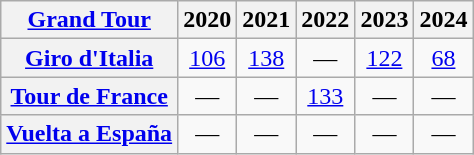<table class="wikitable plainrowheaders">
<tr>
<th scope="col"><a href='#'>Grand Tour</a></th>
<th scope="col">2020</th>
<th scope="col">2021</th>
<th scope="col">2022</th>
<th scope="col">2023</th>
<th>2024</th>
</tr>
<tr style="text-align:center;">
<th scope="row"> <a href='#'>Giro d'Italia</a></th>
<td><a href='#'>106</a></td>
<td><a href='#'>138</a></td>
<td>—</td>
<td><a href='#'>122</a></td>
<td><a href='#'>68</a></td>
</tr>
<tr style="text-align:center;">
<th scope="row"> <a href='#'>Tour de France</a></th>
<td>—</td>
<td>—</td>
<td><a href='#'>133</a></td>
<td>—</td>
<td>—</td>
</tr>
<tr style="text-align:center;">
<th scope="row"> <a href='#'>Vuelta a España</a></th>
<td>—</td>
<td>—</td>
<td>—</td>
<td>—</td>
<td>—</td>
</tr>
</table>
